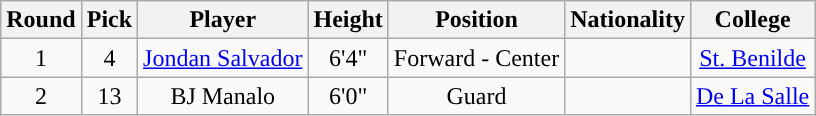<table class="wikitable sortable sortable">
<tr>
<th>Round</th>
<th>Pick</th>
<th>Player</th>
<th>Height</th>
<th>Position</th>
<th>Nationality</th>
<th>College</th>
</tr>
<tr style="text-align: center">
<td>1</td>
<td>4</td>
<td><a href='#'>Jondan Salvador</a></td>
<td>6'4"</td>
<td>Forward - Center</td>
<td></td>
<td><a href='#'>St. Benilde</a></td>
</tr>
<tr style="text-align: center">
<td>2</td>
<td>13</td>
<td>BJ Manalo</td>
<td>6'0"</td>
<td>Guard</td>
<td></td>
<td><a href='#'>De La Salle</a></td>
</tr>
</table>
